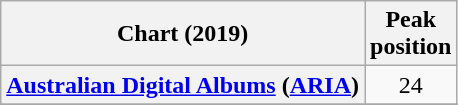<table class="wikitable sortable plainrowheaders" style="text-align:center">
<tr>
<th scope="col">Chart (2019)</th>
<th scope="col">Peak<br>position</th>
</tr>
<tr>
<th scope="row"><a href='#'>Australian Digital Albums</a> (<a href='#'>ARIA</a>)</th>
<td>24</td>
</tr>
<tr>
</tr>
<tr>
</tr>
<tr>
</tr>
<tr>
</tr>
<tr>
</tr>
<tr>
</tr>
<tr>
</tr>
<tr>
</tr>
</table>
